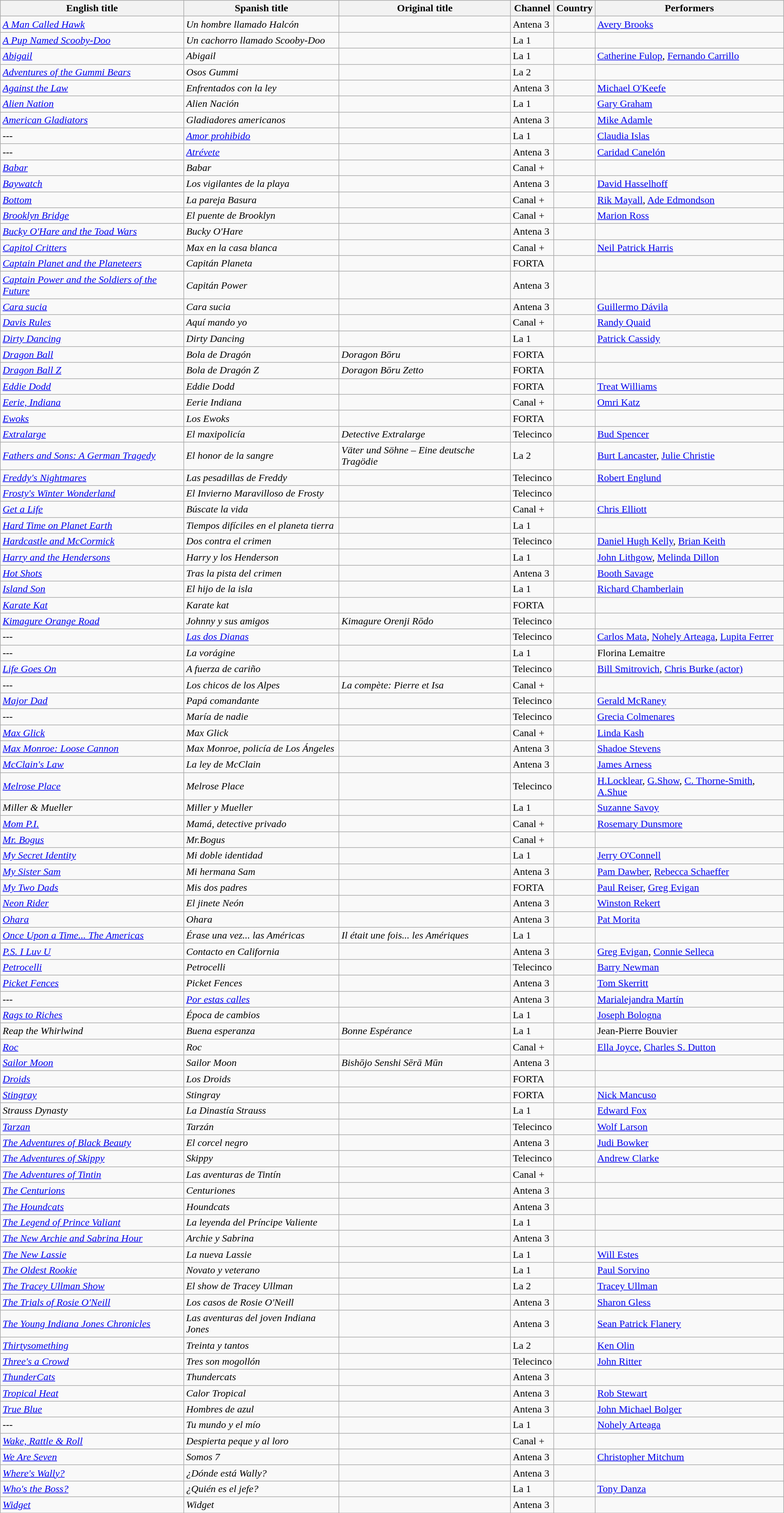<table class="wikitable sortable">
<tr bgcolor="#ececec" valign=top>
<th>English title</th>
<th>Spanish title</th>
<th>Original title</th>
<th>Channel</th>
<th>Country</th>
<th>Performers</th>
</tr>
<tr>
<td><em><a href='#'>A Man Called Hawk</a> </em></td>
<td><em>Un hombre llamado Halcón</em></td>
<td></td>
<td>Antena 3</td>
<td></td>
<td><a href='#'>Avery Brooks</a></td>
</tr>
<tr>
<td><em><a href='#'>A Pup Named Scooby-Doo</a> </em></td>
<td><em>Un cachorro llamado Scooby-Doo</em></td>
<td></td>
<td>La 1</td>
<td></td>
<td></td>
</tr>
<tr>
<td><em><a href='#'>Abigail</a> </em></td>
<td><em>Abigail</em></td>
<td></td>
<td>La 1</td>
<td></td>
<td><a href='#'>Catherine Fulop</a>, <a href='#'>Fernando Carrillo</a></td>
</tr>
<tr>
<td><em><a href='#'>Adventures of the Gummi Bears</a> </em></td>
<td><em>Osos Gummi</em></td>
<td></td>
<td>La 2</td>
<td></td>
<td></td>
</tr>
<tr>
<td><em><a href='#'>Against the Law</a> </em></td>
<td><em>Enfrentados con la ley</em></td>
<td></td>
<td>Antena 3</td>
<td></td>
<td><a href='#'>Michael O'Keefe</a></td>
</tr>
<tr>
<td><em><a href='#'>Alien Nation</a> </em></td>
<td><em>Alien Nación </em></td>
<td></td>
<td>La 1</td>
<td></td>
<td><a href='#'>Gary Graham</a></td>
</tr>
<tr>
<td><em><a href='#'>American Gladiators</a> </em></td>
<td><em>Gladiadores americanos</em></td>
<td></td>
<td>Antena 3</td>
<td></td>
<td><a href='#'>Mike Adamle</a></td>
</tr>
<tr>
<td>---</td>
<td><em><a href='#'>Amor prohibido</a></em></td>
<td></td>
<td>La 1</td>
<td></td>
<td><a href='#'>Claudia Islas</a></td>
</tr>
<tr>
<td>---</td>
<td><em><a href='#'>Atrévete</a></em></td>
<td></td>
<td>Antena 3</td>
<td></td>
<td><a href='#'>Caridad Canelón</a></td>
</tr>
<tr>
<td><em><a href='#'>Babar</a> </em></td>
<td><em>Babar</em></td>
<td></td>
<td>Canal +</td>
<td> </td>
<td></td>
</tr>
<tr>
<td><em><a href='#'>Baywatch</a> </em></td>
<td><em>Los vigilantes de la playa</em></td>
<td></td>
<td>Antena 3</td>
<td></td>
<td><a href='#'>David Hasselhoff</a></td>
</tr>
<tr>
<td><em><a href='#'>Bottom</a> </em></td>
<td><em>La pareja Basura</em></td>
<td></td>
<td>Canal +</td>
<td></td>
<td><a href='#'>Rik Mayall</a>, <a href='#'>Ade Edmondson</a></td>
</tr>
<tr>
<td><em><a href='#'>Brooklyn Bridge</a> </em></td>
<td><em>El puente de Brooklyn</em></td>
<td></td>
<td>Canal +</td>
<td></td>
<td><a href='#'>Marion Ross</a></td>
</tr>
<tr>
<td><em><a href='#'>Bucky O'Hare and the Toad Wars</a> </em></td>
<td><em>Bucky O'Hare</em></td>
<td></td>
<td>Antena 3</td>
<td></td>
<td></td>
</tr>
<tr>
<td><em><a href='#'>Capitol Critters</a> </em></td>
<td><em>Max en la casa blanca</em></td>
<td></td>
<td>Canal +</td>
<td></td>
<td><a href='#'>Neil Patrick Harris</a></td>
</tr>
<tr>
<td><em><a href='#'>Captain Planet and the Planeteers</a> </em></td>
<td><em>Capitán Planeta</em></td>
<td></td>
<td>FORTA</td>
<td></td>
<td></td>
</tr>
<tr>
<td><em><a href='#'>Captain Power and the Soldiers of the Future</a> </em></td>
<td><em>Capitán Power</em></td>
<td></td>
<td>Antena 3</td>
<td></td>
<td></td>
</tr>
<tr>
<td><em><a href='#'>Cara sucia</a> </em></td>
<td><em>Cara sucia</em></td>
<td></td>
<td>Antena 3</td>
<td></td>
<td><a href='#'>Guillermo Dávila</a></td>
</tr>
<tr>
<td><em><a href='#'>Davis Rules</a> </em></td>
<td><em>Aquí mando yo</em></td>
<td></td>
<td>Canal +</td>
<td></td>
<td><a href='#'>Randy Quaid</a></td>
</tr>
<tr>
<td><em><a href='#'>Dirty Dancing</a> </em></td>
<td><em>Dirty Dancing</em></td>
<td></td>
<td>La 1</td>
<td></td>
<td><a href='#'>Patrick Cassidy</a></td>
</tr>
<tr>
<td><em><a href='#'>Dragon Ball</a> </em></td>
<td><em>Bola de Dragón</em></td>
<td><em>Doragon Bōru</em></td>
<td>FORTA</td>
<td></td>
<td></td>
</tr>
<tr>
<td><em><a href='#'>Dragon Ball Z</a> </em></td>
<td><em>Bola de Dragón Z</em></td>
<td><em>Doragon Bōru Zetto</em></td>
<td>FORTA</td>
<td></td>
<td></td>
</tr>
<tr>
<td><em><a href='#'>Eddie Dodd</a> </em></td>
<td><em>Eddie Dodd</em></td>
<td></td>
<td>FORTA</td>
<td></td>
<td><a href='#'>Treat Williams</a></td>
</tr>
<tr>
<td><em><a href='#'>Eerie, Indiana</a> </em></td>
<td><em>Eerie Indiana</em></td>
<td></td>
<td>Canal +</td>
<td></td>
<td><a href='#'>Omri Katz</a></td>
</tr>
<tr>
<td><em><a href='#'>Ewoks</a> </em></td>
<td><em>Los Ewoks</em></td>
<td></td>
<td>FORTA</td>
<td> </td>
<td></td>
</tr>
<tr>
<td><em><a href='#'>Extralarge</a> </em></td>
<td><em>El maxipolicía</em></td>
<td><em>Detective Extralarge</em></td>
<td>Telecinco</td>
<td></td>
<td><a href='#'>Bud Spencer</a></td>
</tr>
<tr>
<td><em><a href='#'>Fathers and Sons: A German Tragedy</a> </em></td>
<td><em>El honor de la sangre</em></td>
<td><em>Väter und Söhne – Eine deutsche Tragödie</em></td>
<td>La 2</td>
<td></td>
<td><a href='#'>Burt Lancaster</a>, <a href='#'>Julie Christie</a></td>
</tr>
<tr>
<td><em><a href='#'>Freddy's Nightmares</a> </em></td>
<td><em>Las pesadillas de Freddy</em></td>
<td></td>
<td>Telecinco</td>
<td></td>
<td><a href='#'>Robert Englund</a></td>
</tr>
<tr>
<td><em><a href='#'>Frosty's Winter Wonderland</a> </em></td>
<td><em>El Invierno Maravilloso de Frosty</em></td>
<td></td>
<td>Telecinco</td>
<td></td>
<td></td>
</tr>
<tr>
<td><em><a href='#'>Get a Life</a> </em></td>
<td><em>Búscate la vida</em></td>
<td></td>
<td>Canal +</td>
<td></td>
<td><a href='#'>Chris Elliott</a></td>
</tr>
<tr>
<td><em><a href='#'>Hard Time on Planet Earth</a> </em></td>
<td><em>Tiempos difíciles en el planeta tierra</em></td>
<td></td>
<td>La 1</td>
<td></td>
<td></td>
</tr>
<tr>
<td><em><a href='#'>Hardcastle and McCormick</a> </em></td>
<td><em>Dos contra el crimen</em></td>
<td></td>
<td>Telecinco</td>
<td></td>
<td><a href='#'>Daniel Hugh Kelly</a>, <a href='#'>Brian Keith</a></td>
</tr>
<tr>
<td><em><a href='#'>Harry and the Hendersons</a> </em></td>
<td><em>Harry y los Henderson </em></td>
<td></td>
<td>La 1</td>
<td></td>
<td><a href='#'>John Lithgow</a>, <a href='#'>Melinda Dillon</a></td>
</tr>
<tr>
<td><em><a href='#'>Hot Shots</a> </em></td>
<td><em>Tras la pista del crimen</em></td>
<td></td>
<td>Antena 3</td>
<td></td>
<td><a href='#'>Booth Savage</a></td>
</tr>
<tr>
<td><em><a href='#'>Island Son</a> </em></td>
<td><em>El hijo de la isla</em></td>
<td></td>
<td>La 1</td>
<td></td>
<td><a href='#'>Richard Chamberlain</a></td>
</tr>
<tr>
<td><em><a href='#'>Karate Kat</a> </em></td>
<td><em>Karate kat</em></td>
<td></td>
<td>FORTA</td>
<td></td>
<td></td>
</tr>
<tr>
<td><em><a href='#'>Kimagure Orange Road</a> </em></td>
<td><em>Johnny y sus amigos</em></td>
<td><em>Kimagure Orenji Rōdo</em></td>
<td>Telecinco</td>
<td></td>
<td></td>
</tr>
<tr>
<td>---</td>
<td><em><a href='#'>Las dos Dianas</a></em></td>
<td></td>
<td>Telecinco</td>
<td></td>
<td><a href='#'>Carlos Mata</a>, <a href='#'>Nohely Arteaga</a>, <a href='#'>Lupita Ferrer</a></td>
</tr>
<tr>
<td>---</td>
<td><em>La vorágine</em></td>
<td></td>
<td>La 1</td>
<td></td>
<td>Florina Lemaitre</td>
</tr>
<tr>
<td><em><a href='#'>Life Goes On</a> </em></td>
<td><em>A fuerza de cariño</em></td>
<td></td>
<td>Telecinco</td>
<td></td>
<td><a href='#'>Bill Smitrovich</a>, <a href='#'>Chris Burke (actor)</a></td>
</tr>
<tr>
<td>---</td>
<td><em>Los chicos de los Alpes</em></td>
<td><em>La compète: Pierre et Isa</em></td>
<td>Canal +</td>
<td></td>
<td></td>
</tr>
<tr>
<td><em><a href='#'>Major Dad</a> </em></td>
<td><em>Papá comandante</em></td>
<td></td>
<td>Telecinco</td>
<td></td>
<td><a href='#'>Gerald McRaney</a></td>
</tr>
<tr>
<td>---</td>
<td><em>María de nadie</em></td>
<td></td>
<td>Telecinco</td>
<td></td>
<td><a href='#'>Grecia Colmenares</a></td>
</tr>
<tr>
<td><em><a href='#'>Max Glick</a> </em></td>
<td><em>Max Glick</em></td>
<td></td>
<td>Canal +</td>
<td></td>
<td><a href='#'>Linda Kash</a></td>
</tr>
<tr>
<td><em><a href='#'>Max Monroe: Loose Cannon</a> </em></td>
<td><em>Max Monroe, policía de Los Ángeles</em></td>
<td></td>
<td>Antena 3</td>
<td></td>
<td><a href='#'>Shadoe Stevens</a></td>
</tr>
<tr>
<td><em><a href='#'>McClain's Law</a> </em></td>
<td><em>La ley de McClain</em></td>
<td></td>
<td>Antena 3</td>
<td></td>
<td><a href='#'>James Arness</a></td>
</tr>
<tr>
<td><em><a href='#'>Melrose Place</a> </em></td>
<td><em>Melrose Place </em></td>
<td></td>
<td>Telecinco</td>
<td></td>
<td><a href='#'>H.Locklear</a>, <a href='#'>G.Show</a>, <a href='#'>C. Thorne-Smith</a>, <a href='#'>A.Shue</a></td>
</tr>
<tr>
<td><em>Miller & Mueller</em></td>
<td><em>Miller y Mueller</em></td>
<td></td>
<td>La 1</td>
<td></td>
<td><a href='#'>Suzanne Savoy</a></td>
</tr>
<tr>
<td><em><a href='#'>Mom P.I.</a> </em></td>
<td><em>Mamá, detective privado</em></td>
<td></td>
<td>Canal +</td>
<td></td>
<td><a href='#'>Rosemary Dunsmore</a></td>
</tr>
<tr>
<td><em><a href='#'>Mr. Bogus</a> </em></td>
<td><em>Mr.Bogus</em></td>
<td></td>
<td>Canal +</td>
<td></td>
<td></td>
</tr>
<tr>
<td><em><a href='#'>My Secret Identity</a> </em></td>
<td><em>Mi doble identidad</em></td>
<td></td>
<td>La 1</td>
<td></td>
<td><a href='#'>Jerry O'Connell</a></td>
</tr>
<tr>
<td><em><a href='#'>My Sister Sam</a> </em></td>
<td><em>Mi hermana Sam</em></td>
<td></td>
<td>Antena 3</td>
<td></td>
<td><a href='#'>Pam Dawber</a>, <a href='#'>Rebecca Schaeffer</a></td>
</tr>
<tr>
<td><em><a href='#'>My Two Dads</a> </em></td>
<td><em>Mis dos padres</em></td>
<td></td>
<td>FORTA</td>
<td></td>
<td><a href='#'>Paul Reiser</a>, <a href='#'>Greg Evigan</a></td>
</tr>
<tr>
<td><em><a href='#'>Neon Rider</a> </em></td>
<td><em>El jinete Neón</em></td>
<td></td>
<td>Antena 3</td>
<td></td>
<td><a href='#'>Winston Rekert</a></td>
</tr>
<tr>
<td><em><a href='#'>Ohara</a> </em></td>
<td><em>Ohara</em></td>
<td></td>
<td>Antena 3</td>
<td></td>
<td><a href='#'>Pat Morita</a></td>
</tr>
<tr>
<td><em><a href='#'>Once Upon a Time... The Americas</a> </em></td>
<td><em>Érase una vez... las Américas</em></td>
<td><em>Il était une fois... les Amériques</em></td>
<td>La 1</td>
<td></td>
<td></td>
</tr>
<tr>
<td><em><a href='#'>P.S. I Luv U</a> </em></td>
<td><em>Contacto en California</em></td>
<td></td>
<td>Antena 3</td>
<td></td>
<td><a href='#'>Greg Evigan</a>, <a href='#'>Connie Selleca</a></td>
</tr>
<tr>
<td><em><a href='#'>Petrocelli</a> </em></td>
<td><em>Petrocelli</em></td>
<td></td>
<td>Telecinco</td>
<td></td>
<td><a href='#'>Barry Newman</a></td>
</tr>
<tr>
<td><em><a href='#'>Picket Fences</a> </em></td>
<td><em>Picket Fences </em></td>
<td></td>
<td>Antena 3</td>
<td></td>
<td><a href='#'>Tom Skerritt</a></td>
</tr>
<tr>
<td>---</td>
<td><em><a href='#'>Por estas calles</a></em></td>
<td></td>
<td>Antena 3</td>
<td></td>
<td><a href='#'>Marialejandra Martín</a></td>
</tr>
<tr>
<td><em><a href='#'>Rags to Riches</a> </em></td>
<td><em>Época de cambios</em></td>
<td></td>
<td>La 1</td>
<td></td>
<td><a href='#'>Joseph Bologna</a></td>
</tr>
<tr>
<td><em>Reap the Whirlwind</em></td>
<td><em>Buena esperanza</em></td>
<td><em>Bonne Espérance</em></td>
<td>La 1</td>
<td></td>
<td>Jean-Pierre Bouvier</td>
</tr>
<tr>
<td><em><a href='#'>Roc</a> </em></td>
<td><em>Roc</em></td>
<td></td>
<td>Canal +</td>
<td></td>
<td><a href='#'>Ella Joyce</a>, <a href='#'>Charles S. Dutton</a></td>
</tr>
<tr>
<td><em><a href='#'>Sailor Moon</a> </em></td>
<td><em>Sailor Moon</em></td>
<td><em>Bishōjo Senshi Sērā Mūn</em></td>
<td>Antena 3</td>
<td></td>
<td></td>
</tr>
<tr>
<td><em><a href='#'>Droids</a> </em></td>
<td><em>Los Droids</em></td>
<td></td>
<td>FORTA</td>
<td> </td>
<td></td>
</tr>
<tr>
<td><em><a href='#'>Stingray</a> </em></td>
<td><em>Stingray</em></td>
<td></td>
<td>FORTA</td>
<td></td>
<td><a href='#'>Nick Mancuso</a></td>
</tr>
<tr>
<td><em>Strauss Dynasty </em></td>
<td><em>La Dinastía Strauss</em></td>
<td></td>
<td>La 1</td>
<td></td>
<td><a href='#'>Edward Fox</a></td>
</tr>
<tr>
<td><em><a href='#'>Tarzan</a> </em></td>
<td><em>Tarzán</em></td>
<td></td>
<td>Telecinco</td>
<td> </td>
<td><a href='#'>Wolf Larson</a></td>
</tr>
<tr>
<td><em><a href='#'>The Adventures of Black Beauty</a> </em></td>
<td><em>El corcel negro</em></td>
<td></td>
<td>Antena 3</td>
<td></td>
<td><a href='#'>Judi Bowker</a></td>
</tr>
<tr>
<td><em><a href='#'>The Adventures of Skippy</a> </em></td>
<td><em>Skippy</em></td>
<td></td>
<td>Telecinco</td>
<td></td>
<td><a href='#'>Andrew Clarke</a></td>
</tr>
<tr>
<td><em><a href='#'>The Adventures of Tintin</a> </em></td>
<td><em>Las aventuras de Tintín</em></td>
<td></td>
<td>Canal +</td>
<td> </td>
<td></td>
</tr>
<tr>
<td><em><a href='#'>The Centurions</a> </em></td>
<td><em>Centuriones</em></td>
<td></td>
<td>Antena 3</td>
<td></td>
<td></td>
</tr>
<tr>
<td><em><a href='#'>The Houndcats</a> </em></td>
<td><em>Houndcats</em></td>
<td></td>
<td>Antena 3</td>
<td></td>
<td></td>
</tr>
<tr>
<td><em><a href='#'>The Legend of Prince Valiant</a> </em></td>
<td><em>La leyenda del Príncipe Valiente</em></td>
<td></td>
<td>La 1</td>
<td></td>
<td></td>
</tr>
<tr>
<td><em><a href='#'>The New Archie and Sabrina Hour</a> </em></td>
<td><em>Archie y Sabrina</em></td>
<td></td>
<td>Antena 3</td>
<td></td>
<td></td>
</tr>
<tr>
<td><em><a href='#'>The New Lassie</a> </em></td>
<td><em>La nueva Lassie</em></td>
<td></td>
<td>La 1</td>
<td></td>
<td><a href='#'>Will Estes</a></td>
</tr>
<tr>
<td><em><a href='#'>The Oldest Rookie</a> </em></td>
<td><em>Novato y veterano</em></td>
<td></td>
<td>La 1</td>
<td></td>
<td><a href='#'>Paul Sorvino</a></td>
</tr>
<tr>
<td><em><a href='#'>The Tracey Ullman Show</a> </em></td>
<td><em>El show de Tracey Ullman</em></td>
<td></td>
<td>La 2</td>
<td></td>
<td><a href='#'>Tracey Ullman</a></td>
</tr>
<tr>
<td><em><a href='#'>The Trials of Rosie O'Neill</a> </em></td>
<td><em>Los casos de Rosie O'Neill</em></td>
<td></td>
<td>Antena 3</td>
<td></td>
<td><a href='#'>Sharon Gless</a></td>
</tr>
<tr>
<td><em><a href='#'>The Young Indiana Jones Chronicles</a> </em></td>
<td><em>Las aventuras del joven Indiana Jones</em></td>
<td></td>
<td>Antena 3</td>
<td></td>
<td><a href='#'>Sean Patrick Flanery</a></td>
</tr>
<tr>
<td><em><a href='#'>Thirtysomething</a> </em></td>
<td><em>Treinta y tantos</em></td>
<td></td>
<td>La 2</td>
<td></td>
<td><a href='#'>Ken Olin</a></td>
</tr>
<tr>
<td><em><a href='#'>Three's a Crowd</a> </em></td>
<td><em>Tres son mogollón</em></td>
<td></td>
<td>Telecinco</td>
<td></td>
<td><a href='#'>John Ritter</a></td>
</tr>
<tr>
<td><em><a href='#'>ThunderCats</a> </em></td>
<td><em>Thundercats</em></td>
<td></td>
<td>Antena 3</td>
<td></td>
<td></td>
</tr>
<tr>
<td><em><a href='#'>Tropical Heat</a> </em></td>
<td><em>Calor Tropical </em></td>
<td></td>
<td>Antena 3</td>
<td></td>
<td><a href='#'>Rob Stewart</a></td>
</tr>
<tr>
<td><em><a href='#'>True Blue</a> </em></td>
<td><em>Hombres de azul</em></td>
<td></td>
<td>Antena 3</td>
<td></td>
<td><a href='#'>John Michael Bolger</a></td>
</tr>
<tr>
<td>---</td>
<td><em>Tu mundo y el mío</em></td>
<td></td>
<td>La 1</td>
<td></td>
<td><a href='#'>Nohely Arteaga</a></td>
</tr>
<tr>
<td><em><a href='#'>Wake, Rattle & Roll</a> </em></td>
<td><em>Despierta peque y al loro</em></td>
<td></td>
<td>Canal +</td>
<td></td>
<td></td>
</tr>
<tr>
<td><em><a href='#'>We Are Seven</a> </em></td>
<td><em>Somos 7</em></td>
<td></td>
<td>Antena 3</td>
<td></td>
<td><a href='#'>Christopher Mitchum</a></td>
</tr>
<tr>
<td><em><a href='#'>Where's Wally?</a> </em></td>
<td><em>¿Dónde está Wally?</em></td>
<td></td>
<td>Antena 3</td>
<td></td>
<td></td>
</tr>
<tr>
<td><em><a href='#'>Who's the Boss?</a> </em></td>
<td><em>¿Quién es el jefe?</em></td>
<td></td>
<td>La 1</td>
<td></td>
<td><a href='#'>Tony Danza</a></td>
</tr>
<tr>
<td><em><a href='#'>Widget</a> </em></td>
<td><em>Widget</em></td>
<td></td>
<td>Antena 3</td>
<td></td>
<td></td>
</tr>
<tr>
</tr>
</table>
